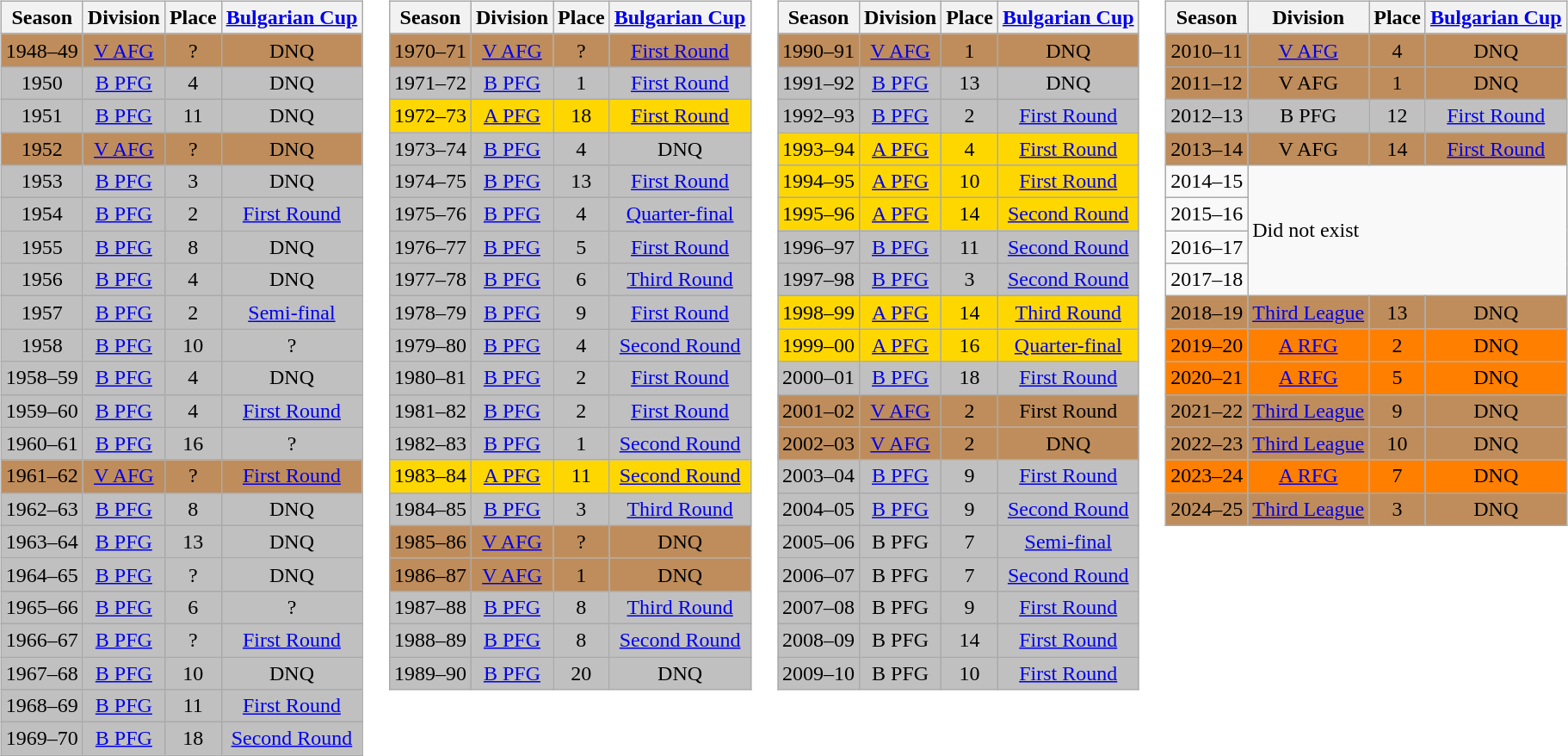<table>
<tr>
<td valign="top"><br><table class="wikitable">
<tr style="background:#f0f6fa;">
<th><strong>Season</strong></th>
<th><strong>Division</strong></th>
<th><strong>Place</strong></th>
<th><strong><a href='#'>Bulgarian Cup</a></strong></th>
</tr>
<tr align="center" bgcolor="#BF8D5B">
<td>1948–49</td>
<td><a href='#'>V AFG</a></td>
<td>?</td>
<td>DNQ</td>
</tr>
<tr align="center" bgcolor="Silver">
<td>1950</td>
<td><a href='#'>B PFG</a></td>
<td>4</td>
<td>DNQ</td>
</tr>
<tr align="center" bgcolor="Silver">
<td>1951</td>
<td><a href='#'>B PFG</a></td>
<td>11</td>
<td>DNQ</td>
</tr>
<tr align="center" bgcolor="#BF8D5B">
<td>1952</td>
<td><a href='#'>V AFG</a></td>
<td>?</td>
<td>DNQ</td>
</tr>
<tr align="center" bgcolor="Silver">
<td>1953</td>
<td><a href='#'>B PFG</a></td>
<td>3</td>
<td>DNQ</td>
</tr>
<tr align="center" bgcolor="Silver">
<td>1954</td>
<td><a href='#'>B PFG</a></td>
<td>2</td>
<td><a href='#'>First Round</a></td>
</tr>
<tr align="center" bgcolor="Silver">
<td>1955</td>
<td><a href='#'>B PFG</a></td>
<td>8</td>
<td>DNQ</td>
</tr>
<tr align="center" bgcolor="Silver">
<td>1956</td>
<td><a href='#'>B PFG</a></td>
<td>4</td>
<td>DNQ</td>
</tr>
<tr align="center" bgcolor="Silver">
<td>1957</td>
<td><a href='#'>B PFG</a></td>
<td>2</td>
<td><a href='#'>Semi-final</a></td>
</tr>
<tr align="center" bgcolor="Silver">
<td>1958</td>
<td><a href='#'>B PFG</a></td>
<td>10</td>
<td>?</td>
</tr>
<tr align="center" bgcolor="Silver">
<td>1958–59</td>
<td><a href='#'>B PFG</a></td>
<td>4</td>
<td>DNQ</td>
</tr>
<tr align="center" bgcolor="Silver">
<td>1959–60</td>
<td><a href='#'>B PFG</a></td>
<td>4</td>
<td><a href='#'>First Round</a></td>
</tr>
<tr align="center" bgcolor="Silver">
<td>1960–61</td>
<td><a href='#'>B PFG</a></td>
<td>16</td>
<td>?</td>
</tr>
<tr align="center" bgcolor="#BF8D5B">
<td>1961–62</td>
<td><a href='#'>V AFG</a></td>
<td>?</td>
<td><a href='#'>First Round</a></td>
</tr>
<tr align="center" bgcolor="Silver">
<td>1962–63</td>
<td><a href='#'>B PFG</a></td>
<td>8</td>
<td>DNQ</td>
</tr>
<tr align="center" bgcolor="Silver">
<td>1963–64</td>
<td><a href='#'>B PFG</a></td>
<td>13</td>
<td>DNQ</td>
</tr>
<tr align="center" bgcolor="Silver">
<td>1964–65</td>
<td><a href='#'>B PFG</a></td>
<td>?</td>
<td>DNQ</td>
</tr>
<tr align="center" bgcolor="Silver">
<td>1965–66</td>
<td><a href='#'>B PFG</a></td>
<td>6</td>
<td>?</td>
</tr>
<tr align="center" bgcolor="Silver">
<td>1966–67</td>
<td><a href='#'>B PFG</a></td>
<td>?</td>
<td><a href='#'>First Round</a></td>
</tr>
<tr align="center" bgcolor="Silver">
<td>1967–68</td>
<td><a href='#'>B PFG</a></td>
<td>10</td>
<td>DNQ</td>
</tr>
<tr align="center" bgcolor="Silver">
<td>1968–69</td>
<td><a href='#'>B PFG</a></td>
<td>11</td>
<td><a href='#'>First Round</a></td>
</tr>
<tr align="center" bgcolor="Silver">
<td>1969–70</td>
<td><a href='#'>B PFG</a></td>
<td>18</td>
<td><a href='#'>Second Round</a></td>
</tr>
</table>
</td>
<td valign="top"><br><table class="wikitable">
<tr style="background:#f0f6fa;">
<th><strong>Season</strong></th>
<th><strong>Division</strong></th>
<th><strong>Place</strong></th>
<th><strong><a href='#'>Bulgarian Cup</a></strong></th>
</tr>
<tr align="center" bgcolor="#BF8D5B">
<td>1970–71</td>
<td><a href='#'>V AFG</a></td>
<td>?</td>
<td><a href='#'>First Round</a></td>
</tr>
<tr align="center" bgcolor="Silver">
<td>1971–72</td>
<td><a href='#'>B PFG</a></td>
<td>1</td>
<td><a href='#'>First Round</a></td>
</tr>
<tr align="center" bgcolor="Gold">
<td>1972–73</td>
<td><a href='#'>A PFG</a></td>
<td>18</td>
<td><a href='#'>First Round</a></td>
</tr>
<tr align="center" bgcolor="Silver">
<td>1973–74</td>
<td><a href='#'>B PFG</a></td>
<td>4</td>
<td>DNQ</td>
</tr>
<tr align="center" bgcolor="Silver">
<td>1974–75</td>
<td><a href='#'>B PFG</a></td>
<td>13</td>
<td><a href='#'>First Round</a></td>
</tr>
<tr align="center" bgcolor="Silver">
<td>1975–76</td>
<td><a href='#'>B PFG</a></td>
<td>4</td>
<td><a href='#'>Quarter-final</a></td>
</tr>
<tr align="center" bgcolor="Silver">
<td>1976–77</td>
<td><a href='#'>B PFG</a></td>
<td>5</td>
<td><a href='#'>First Round</a></td>
</tr>
<tr align="center" bgcolor="Silver">
<td>1977–78</td>
<td><a href='#'>B PFG</a></td>
<td>6</td>
<td><a href='#'>Third Round</a></td>
</tr>
<tr align="center" bgcolor="Silver">
<td>1978–79</td>
<td><a href='#'>B PFG</a></td>
<td>9</td>
<td><a href='#'>First Round</a></td>
</tr>
<tr align="center" bgcolor="Silver">
<td>1979–80</td>
<td><a href='#'>B PFG</a></td>
<td>4</td>
<td><a href='#'>Second Round</a></td>
</tr>
<tr align="center" bgcolor="Silver">
<td>1980–81</td>
<td><a href='#'>B PFG</a></td>
<td>2</td>
<td><a href='#'>First Round</a></td>
</tr>
<tr align="center" bgcolor="Silver">
<td>1981–82</td>
<td><a href='#'>B PFG</a></td>
<td>2</td>
<td><a href='#'>First Round</a></td>
</tr>
<tr align="center" bgcolor="Silver">
<td>1982–83</td>
<td><a href='#'>B PFG</a></td>
<td>1</td>
<td><a href='#'>Second Round</a></td>
</tr>
<tr align="center" bgcolor="Gold">
<td>1983–84</td>
<td><a href='#'>A PFG</a></td>
<td>11</td>
<td><a href='#'>Second Round</a></td>
</tr>
<tr align="center" bgcolor="Silver">
<td>1984–85</td>
<td><a href='#'>B PFG</a></td>
<td>3</td>
<td><a href='#'>Third Round</a></td>
</tr>
<tr align="center" bgcolor="#BF8D5B">
<td>1985–86</td>
<td><a href='#'>V AFG</a></td>
<td>?</td>
<td>DNQ</td>
</tr>
<tr align="center" bgcolor="#BF8D5B">
<td>1986–87</td>
<td><a href='#'>V AFG</a></td>
<td>1</td>
<td>DNQ</td>
</tr>
<tr align="center" bgcolor="Silver">
<td>1987–88</td>
<td><a href='#'>B PFG</a></td>
<td>8</td>
<td><a href='#'>Third Round</a></td>
</tr>
<tr align="center" bgcolor="Silver">
<td>1988–89</td>
<td><a href='#'>B PFG</a></td>
<td>8</td>
<td><a href='#'>Second Round</a></td>
</tr>
<tr align="center" bgcolor="Silver">
<td>1989–90</td>
<td><a href='#'>B PFG</a></td>
<td>20</td>
<td>DNQ</td>
</tr>
</table>
</td>
<td valign="top"><br><table class="wikitable">
<tr style="background:#f0f6fa;">
<th><strong>Season</strong></th>
<th><strong>Division</strong></th>
<th><strong>Place</strong></th>
<th><strong><a href='#'>Bulgarian Cup</a></strong></th>
</tr>
<tr align="center" bgcolor="#BF8D5B">
<td>1990–91</td>
<td><a href='#'>V AFG</a></td>
<td>1</td>
<td>DNQ</td>
</tr>
<tr align="center" bgcolor="Silver">
<td>1991–92</td>
<td><a href='#'>B PFG</a></td>
<td>13</td>
<td>DNQ</td>
</tr>
<tr align="center" bgcolor="Silver">
<td>1992–93</td>
<td><a href='#'>B PFG</a></td>
<td>2</td>
<td><a href='#'>First Round</a></td>
</tr>
<tr align="center" bgcolor="Gold">
<td>1993–94</td>
<td><a href='#'>A PFG</a></td>
<td>4</td>
<td><a href='#'>First Round</a></td>
</tr>
<tr align="center" bgcolor="Gold">
<td>1994–95</td>
<td><a href='#'>A PFG</a></td>
<td>10</td>
<td><a href='#'>First Round</a></td>
</tr>
<tr align="center" bgcolor="Gold">
<td>1995–96</td>
<td><a href='#'>A PFG</a></td>
<td>14</td>
<td><a href='#'>Second Round</a></td>
</tr>
<tr align="center" bgcolor="Silver">
<td>1996–97</td>
<td><a href='#'>B PFG</a></td>
<td>11</td>
<td><a href='#'>Second Round</a></td>
</tr>
<tr align="center" bgcolor="Silver">
<td>1997–98</td>
<td><a href='#'>B PFG</a></td>
<td>3</td>
<td><a href='#'>Second Round</a></td>
</tr>
<tr align="center" bgcolor="Gold">
<td>1998–99</td>
<td><a href='#'>A PFG</a></td>
<td>14</td>
<td><a href='#'>Third Round</a></td>
</tr>
<tr align="center" bgcolor="Gold">
<td>1999–00</td>
<td><a href='#'>A PFG</a></td>
<td>16</td>
<td><a href='#'>Quarter-final</a></td>
</tr>
<tr align="center" bgcolor="Silver">
<td>2000–01</td>
<td><a href='#'>B PFG</a></td>
<td>18</td>
<td><a href='#'>First Round</a></td>
</tr>
<tr align="center" bgcolor="#BF8D5B">
<td>2001–02</td>
<td><a href='#'>V AFG</a></td>
<td>2</td>
<td>First Round</td>
</tr>
<tr align="center" bgcolor="#BF8D5B">
<td>2002–03</td>
<td><a href='#'>V AFG</a></td>
<td>2</td>
<td>DNQ</td>
</tr>
<tr align="center" bgcolor="Silver">
<td>2003–04</td>
<td><a href='#'>B PFG</a></td>
<td>9</td>
<td><a href='#'>First Round</a></td>
</tr>
<tr align="center" bgcolor="Silver">
<td>2004–05</td>
<td><a href='#'>B PFG</a></td>
<td>9</td>
<td><a href='#'>Second Round</a></td>
</tr>
<tr align="center" bgcolor="Silver">
<td>2005–06</td>
<td>B PFG</td>
<td>7</td>
<td><a href='#'>Semi-final</a></td>
</tr>
<tr align="center" bgcolor="Silver">
<td>2006–07</td>
<td>B PFG</td>
<td>7</td>
<td><a href='#'>Second Round</a></td>
</tr>
<tr align="center" bgcolor="Silver">
<td>2007–08</td>
<td>B PFG</td>
<td>9</td>
<td><a href='#'>First Round</a></td>
</tr>
<tr align="center" bgcolor="Silver">
<td>2008–09</td>
<td>B PFG</td>
<td>14</td>
<td><a href='#'>First Round</a></td>
</tr>
<tr align="center" bgcolor="Silver">
<td>2009–10</td>
<td>B PFG</td>
<td>10</td>
<td><a href='#'>First Round</a></td>
</tr>
</table>
</td>
<td valign="top"><br><table class="wikitable">
<tr style="background:#f0f6fa;">
<th><strong>Season</strong></th>
<th><strong>Division</strong></th>
<th><strong>Place</strong></th>
<th><strong><a href='#'>Bulgarian Cup</a></strong></th>
</tr>
<tr align="center" bgcolor="#BF8D5B">
<td>2010–11</td>
<td><a href='#'>V AFG</a></td>
<td>4</td>
<td>DNQ</td>
</tr>
<tr align="center" bgcolor="#BF8D5B">
<td>2011–12</td>
<td>V AFG</td>
<td>1</td>
<td>DNQ</td>
</tr>
<tr align="center" bgcolor="Silver">
<td>2012–13</td>
<td>B PFG</td>
<td>12</td>
<td><a href='#'>First Round</a></td>
</tr>
<tr align="center" bgcolor="#BF8D5B">
<td>2013–14</td>
<td>V AFG</td>
<td>14</td>
<td><a href='#'>First Round</a></td>
</tr>
<tr>
<td>2014–15</td>
<td colspan=4 rowspan=4><div>Did not exist</div></td>
</tr>
<tr>
<td>2015–16</td>
</tr>
<tr>
<td>2016–17</td>
</tr>
<tr>
<td>2017–18</td>
</tr>
<tr align="center" bgcolor="#BF8D5B">
<td>2018–19</td>
<td><a href='#'>Third League</a></td>
<td>13</td>
<td>DNQ</td>
</tr>
<tr align="center" bgcolor="#FF7F00">
<td>2019–20</td>
<td><a href='#'>A RFG</a></td>
<td>2</td>
<td>DNQ</td>
</tr>
<tr align="center" bgcolor="#FF7F00">
<td>2020–21</td>
<td><a href='#'>A RFG</a></td>
<td>5</td>
<td>DNQ</td>
</tr>
<tr align="center" bgcolor="#BF8D5B">
<td>2021–22</td>
<td><a href='#'>Third League</a></td>
<td>9</td>
<td>DNQ</td>
</tr>
<tr align="center" bgcolor="#BF8D5B">
<td>2022–23</td>
<td><a href='#'>Third League</a></td>
<td>10</td>
<td>DNQ</td>
</tr>
<tr align="center" bgcolor="#FF7F00">
<td>2023–24</td>
<td><a href='#'>A RFG</a></td>
<td>7</td>
<td>DNQ</td>
</tr>
<tr align="center" bgcolor="#BF8D5B">
<td>2024–25</td>
<td><a href='#'>Third League</a></td>
<td>3</td>
<td>DNQ</td>
</tr>
</table>
</td>
</tr>
</table>
